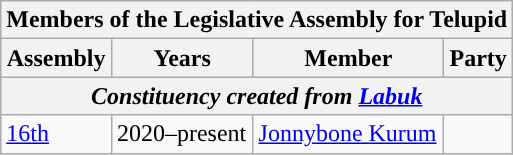<table class=wikitable>
<tr>
<th colspan="4">Members of the Legislative Assembly for Telupid</th>
</tr>
<tr>
<th>Assembly</th>
<th>Years</th>
<th>Member</th>
<th>Party</th>
</tr>
<tr>
<th colspan=4 align=center><em>Constituency created from <a href='#'>Labuk</a></em></th>
</tr>
<tr>
<td><a href='#'>16th</a></td>
<td>2020–present</td>
<td><a href='#'>Jonnybone Kurum</a></td>
<td></td>
</tr>
</table>
